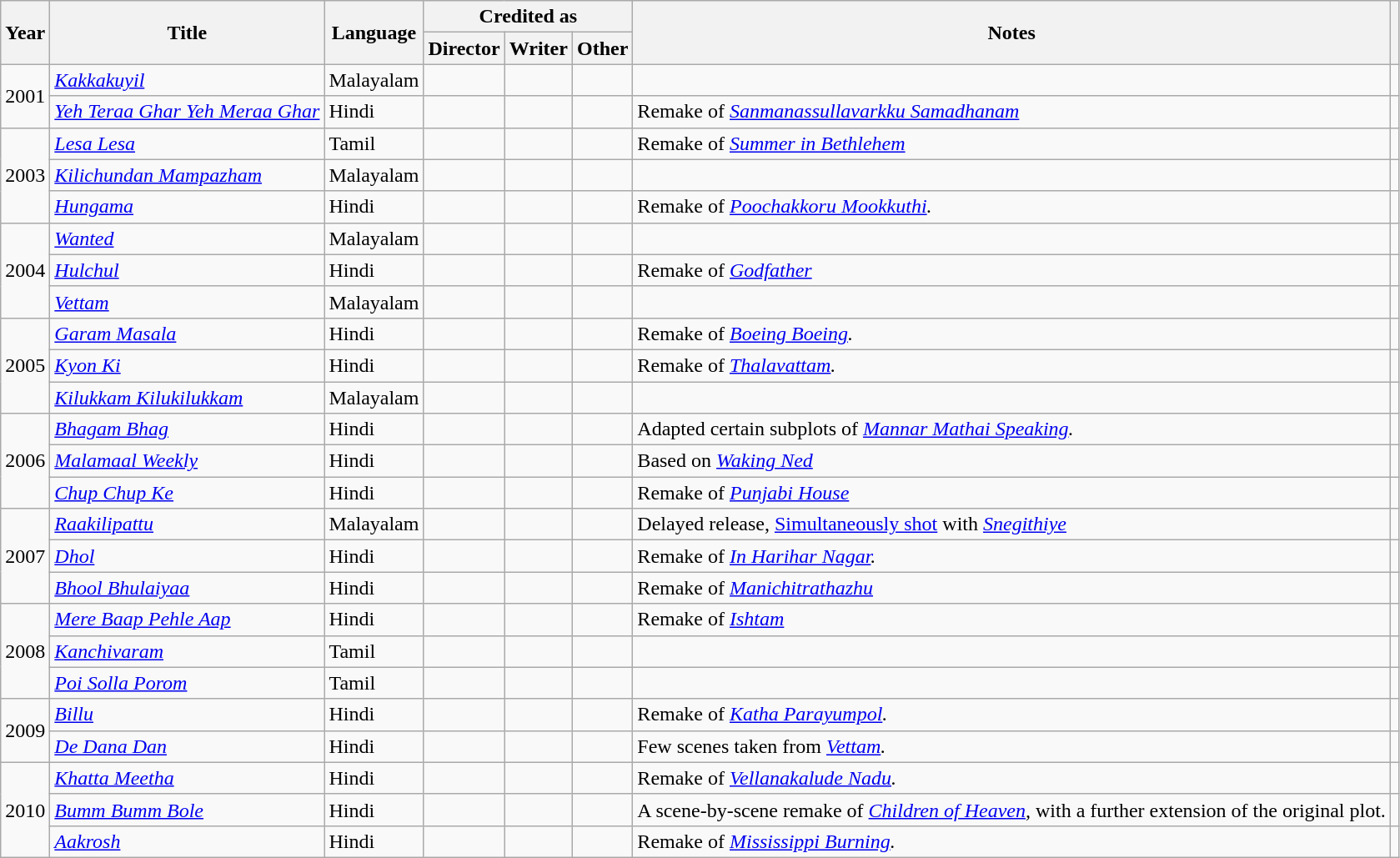<table class="wikitable sortable">
<tr>
<th rowspan="2" scope="col">Year</th>
<th rowspan="2" scope="col">Title</th>
<th rowspan="2" scope="col">Language</th>
<th colspan="3" scope="col">Credited as</th>
<th rowspan="2">Notes</th>
<th rowspan="2" scope="col" class="unsortable"></th>
</tr>
<tr>
<th scope="col">Director</th>
<th scope="col">Writer</th>
<th scope="col">Other</th>
</tr>
<tr>
<td rowspan="2">2001</td>
<td><em><a href='#'>Kakkakuyil</a></em></td>
<td>Malayalam</td>
<td></td>
<td></td>
<td></td>
<td></td>
<td></td>
</tr>
<tr>
<td><em><a href='#'>Yeh Teraa Ghar Yeh Meraa Ghar</a></em></td>
<td>Hindi</td>
<td></td>
<td></td>
<td></td>
<td>Remake of <em><a href='#'>Sanmanassullavarkku Samadhanam</a></em></td>
<td></td>
</tr>
<tr>
<td rowspan="3">2003</td>
<td><em><a href='#'>Lesa Lesa</a></em></td>
<td>Tamil</td>
<td></td>
<td></td>
<td></td>
<td>Remake of <em><a href='#'>Summer in Bethlehem</a></em></td>
<td></td>
</tr>
<tr>
<td><em><a href='#'>Kilichundan Mampazham</a></em></td>
<td>Malayalam</td>
<td></td>
<td></td>
<td></td>
<td></td>
<td></td>
</tr>
<tr>
<td><em><a href='#'>Hungama</a></em></td>
<td>Hindi</td>
<td></td>
<td></td>
<td></td>
<td>Remake of <em><a href='#'>Poochakkoru Mookkuthi</a>.</em></td>
<td></td>
</tr>
<tr>
<td rowspan="3">2004</td>
<td><em><a href='#'>Wanted</a></em></td>
<td>Malayalam</td>
<td></td>
<td></td>
<td></td>
<td></td>
<td></td>
</tr>
<tr>
<td><em><a href='#'>Hulchul</a></em></td>
<td>Hindi</td>
<td></td>
<td></td>
<td></td>
<td>Remake of <em><a href='#'>Godfather</a></em></td>
<td></td>
</tr>
<tr>
<td><em><a href='#'>Vettam</a></em></td>
<td>Malayalam</td>
<td></td>
<td></td>
<td></td>
<td></td>
<td></td>
</tr>
<tr>
<td rowspan="3">2005</td>
<td><em><a href='#'>Garam Masala</a></em></td>
<td>Hindi</td>
<td></td>
<td></td>
<td></td>
<td>Remake of <em><a href='#'>Boeing Boeing</a>.</em></td>
<td></td>
</tr>
<tr>
<td><em><a href='#'>Kyon Ki</a></em></td>
<td>Hindi</td>
<td></td>
<td></td>
<td></td>
<td>Remake of <em><a href='#'>Thalavattam</a>.</em></td>
<td></td>
</tr>
<tr>
<td><em><a href='#'>Kilukkam Kilukilukkam</a></em></td>
<td>Malayalam</td>
<td></td>
<td></td>
<td></td>
<td></td>
<td></td>
</tr>
<tr>
<td rowspan="3">2006</td>
<td><em><a href='#'>Bhagam Bhag</a></em></td>
<td>Hindi</td>
<td></td>
<td></td>
<td></td>
<td>Adapted certain subplots of <em><a href='#'>Mannar Mathai Speaking</a>.</em></td>
<td></td>
</tr>
<tr>
<td><em><a href='#'>Malamaal Weekly</a></em></td>
<td>Hindi</td>
<td></td>
<td></td>
<td></td>
<td>Based on <em><a href='#'>Waking Ned</a></em></td>
<td></td>
</tr>
<tr>
<td><em><a href='#'>Chup Chup Ke</a></em></td>
<td>Hindi</td>
<td></td>
<td></td>
<td></td>
<td>Remake of <em><a href='#'>Punjabi House</a></em></td>
<td></td>
</tr>
<tr>
<td rowspan="3">2007</td>
<td><em><a href='#'>Raakilipattu</a></em></td>
<td>Malayalam</td>
<td></td>
<td></td>
<td></td>
<td>Delayed release, <a href='#'>Simultaneously shot</a> with <em><a href='#'>Snegithiye</a></em></td>
<td></td>
</tr>
<tr>
<td><em><a href='#'>Dhol</a></em></td>
<td>Hindi</td>
<td></td>
<td></td>
<td></td>
<td>Remake of <em><a href='#'>In Harihar Nagar</a>.</em></td>
<td></td>
</tr>
<tr>
<td><em><a href='#'>Bhool Bhulaiyaa</a></em></td>
<td>Hindi</td>
<td></td>
<td></td>
<td></td>
<td>Remake of <em><a href='#'>Manichitrathazhu</a></em></td>
<td></td>
</tr>
<tr>
<td rowspan="3">2008</td>
<td><em><a href='#'>Mere Baap Pehle Aap</a></em></td>
<td>Hindi</td>
<td></td>
<td></td>
<td></td>
<td>Remake of <em><a href='#'>Ishtam</a></em></td>
<td></td>
</tr>
<tr>
<td><em><a href='#'>Kanchivaram</a></em></td>
<td>Tamil</td>
<td></td>
<td></td>
<td></td>
<td></td>
<td></td>
</tr>
<tr>
<td><em><a href='#'>Poi Solla Porom</a></em></td>
<td>Tamil</td>
<td></td>
<td></td>
<td></td>
<td></td>
<td></td>
</tr>
<tr>
<td rowspan="2">2009</td>
<td><em><a href='#'>Billu</a></em></td>
<td>Hindi</td>
<td></td>
<td></td>
<td></td>
<td>Remake of <em><a href='#'>Katha Parayumpol</a>.</em></td>
<td></td>
</tr>
<tr>
<td><em><a href='#'>De Dana Dan</a></em></td>
<td>Hindi</td>
<td></td>
<td></td>
<td></td>
<td>Few scenes taken from <em><a href='#'>Vettam</a>.</em></td>
<td></td>
</tr>
<tr>
<td rowspan="3">2010</td>
<td><em><a href='#'>Khatta Meetha</a></em></td>
<td>Hindi</td>
<td></td>
<td></td>
<td></td>
<td>Remake of <em><a href='#'>Vellanakalude Nadu</a>.</em></td>
<td></td>
</tr>
<tr>
<td><em><a href='#'>Bumm Bumm Bole</a></em></td>
<td>Hindi</td>
<td></td>
<td></td>
<td></td>
<td>A scene-by-scene remake of <em><a href='#'>Children of Heaven</a>,</em> with a further extension of the original plot.</td>
<td></td>
</tr>
<tr>
<td><em><a href='#'>Aakrosh</a></em></td>
<td>Hindi</td>
<td></td>
<td></td>
<td></td>
<td>Remake of <em><a href='#'>Mississippi Burning</a>.</em></td>
<td></td>
</tr>
</table>
